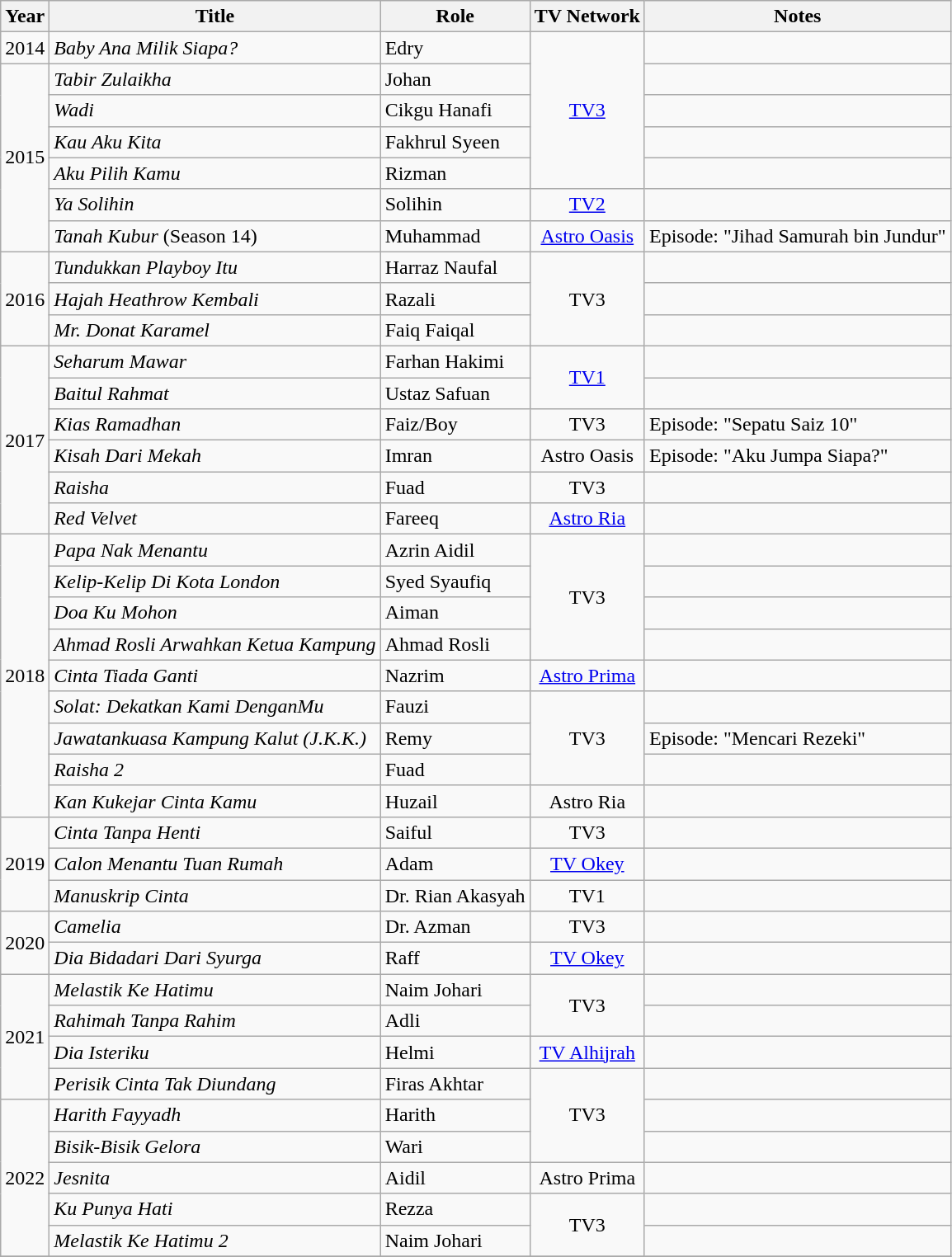<table class="wikitable">
<tr>
<th>Year</th>
<th>Title</th>
<th>Role</th>
<th>TV Network</th>
<th>Notes</th>
</tr>
<tr>
<td>2014</td>
<td><em>Baby Ana Milik Siapa?</em></td>
<td>Edry</td>
<td rowspan="5" style="text-align:center;"><a href='#'>TV3</a></td>
<td></td>
</tr>
<tr>
<td rowspan="6">2015</td>
<td><em>Tabir Zulaikha</em></td>
<td>Johan</td>
<td></td>
</tr>
<tr>
<td><em>Wadi</em></td>
<td>Cikgu Hanafi</td>
<td></td>
</tr>
<tr>
<td><em>Kau Aku Kita</em></td>
<td>Fakhrul Syeen</td>
<td></td>
</tr>
<tr>
<td><em>Aku Pilih Kamu</em></td>
<td>Rizman</td>
<td></td>
</tr>
<tr>
<td><em>Ya Solihin</em></td>
<td>Solihin</td>
<td style="text-align:center;"><a href='#'>TV2</a></td>
<td></td>
</tr>
<tr>
<td><em>Tanah Kubur</em> (Season 14)</td>
<td>Muhammad</td>
<td style="text-align:center;"><a href='#'>Astro Oasis</a></td>
<td>Episode: "Jihad Samurah bin Jundur"</td>
</tr>
<tr>
<td rowspan="3">2016</td>
<td><em>Tundukkan Playboy Itu</em></td>
<td>Harraz Naufal</td>
<td rowspan="3" style="text-align:center;">TV3</td>
<td></td>
</tr>
<tr>
<td><em>Hajah Heathrow Kembali</em></td>
<td>Razali</td>
<td></td>
</tr>
<tr>
<td><em>Mr. Donat Karamel</em></td>
<td>Faiq Faiqal</td>
<td></td>
</tr>
<tr>
<td rowspan="6">2017</td>
<td><em>Seharum Mawar</em></td>
<td>Farhan Hakimi</td>
<td rowspan="2" style="text-align:center;"><a href='#'>TV1</a></td>
<td></td>
</tr>
<tr>
<td><em>Baitul Rahmat</em></td>
<td>Ustaz Safuan</td>
<td></td>
</tr>
<tr>
<td><em>Kias Ramadhan</em></td>
<td>Faiz/Boy</td>
<td style="text-align:center;">TV3</td>
<td>Episode: "Sepatu Saiz 10"</td>
</tr>
<tr>
<td><em>Kisah Dari Mekah</em></td>
<td>Imran</td>
<td style="text-align:center;">Astro Oasis</td>
<td>Episode: "Aku Jumpa Siapa?"</td>
</tr>
<tr>
<td><em>Raisha</em></td>
<td>Fuad</td>
<td style="text-align:center;">TV3</td>
<td></td>
</tr>
<tr>
<td><em>Red Velvet</em></td>
<td>Fareeq</td>
<td style="text-align:center;"><a href='#'>Astro Ria</a></td>
<td></td>
</tr>
<tr>
<td rowspan="9">2018</td>
<td><em>Papa Nak Menantu</em></td>
<td>Azrin Aidil</td>
<td rowspan="4" style="text-align:center;">TV3</td>
<td></td>
</tr>
<tr>
<td><em>Kelip-Kelip Di Kota London</em></td>
<td>Syed Syaufiq</td>
<td></td>
</tr>
<tr>
<td><em>Doa Ku Mohon</em></td>
<td>Aiman</td>
<td></td>
</tr>
<tr>
<td><em>Ahmad Rosli Arwahkan Ketua Kampung</em></td>
<td>Ahmad Rosli</td>
<td></td>
</tr>
<tr>
<td><em>Cinta Tiada Ganti</em></td>
<td>Nazrim</td>
<td style="text-align:center;"><a href='#'>Astro Prima</a></td>
<td></td>
</tr>
<tr>
<td><em>Solat: Dekatkan Kami DenganMu</em></td>
<td>Fauzi</td>
<td rowspan="3" style="text-align:center;">TV3</td>
<td></td>
</tr>
<tr>
<td><em>Jawatankuasa Kampung Kalut (J.K.K.)</em></td>
<td>Remy</td>
<td>Episode: "Mencari Rezeki"</td>
</tr>
<tr>
<td><em>Raisha 2</em></td>
<td>Fuad</td>
<td></td>
</tr>
<tr>
<td><em>Kan Kukejar Cinta Kamu</em></td>
<td>Huzail</td>
<td style="text-align:center;">Astro Ria</td>
<td></td>
</tr>
<tr>
<td rowspan="3">2019</td>
<td><em>Cinta Tanpa Henti</em></td>
<td>Saiful</td>
<td style="text-align:center;">TV3</td>
<td></td>
</tr>
<tr>
<td><em>Calon Menantu Tuan Rumah</em></td>
<td>Adam</td>
<td style="text-align:center;"><a href='#'>TV Okey</a></td>
<td></td>
</tr>
<tr>
<td><em>Manuskrip Cinta</em></td>
<td>Dr. Rian Akasyah</td>
<td style="text-align:center;">TV1</td>
<td></td>
</tr>
<tr>
<td rowspan="2">2020</td>
<td><em>Camelia</em></td>
<td>Dr. Azman</td>
<td style="text-align:center;">TV3</td>
<td></td>
</tr>
<tr>
<td><em>Dia Bidadari Dari Syurga</em></td>
<td>Raff</td>
<td style="text-align:center;"><a href='#'>TV Okey</a></td>
<td></td>
</tr>
<tr>
<td rowspan="4">2021</td>
<td><em>Melastik Ke Hatimu</em></td>
<td>Naim Johari</td>
<td rowspan="2" style="text-align:center;">TV3</td>
<td></td>
</tr>
<tr>
<td><em>Rahimah Tanpa Rahim</em></td>
<td>Adli</td>
<td></td>
</tr>
<tr>
<td><em>Dia Isteriku</em></td>
<td>Helmi</td>
<td style="text-align:center;"><a href='#'>TV Alhijrah</a></td>
<td></td>
</tr>
<tr>
<td><em>Perisik Cinta Tak Diundang</em></td>
<td>Firas Akhtar</td>
<td rowspan="3" style="text-align:center;">TV3</td>
<td></td>
</tr>
<tr>
<td rowspan="5">2022</td>
<td><em>Harith Fayyadh</em></td>
<td>Harith</td>
<td></td>
</tr>
<tr>
<td><em>Bisik-Bisik Gelora</em></td>
<td>Wari</td>
<td></td>
</tr>
<tr>
<td><em>Jesnita</em></td>
<td>Aidil</td>
<td style="text-align:center;">Astro Prima</td>
<td></td>
</tr>
<tr>
<td><em>Ku Punya Hati</em></td>
<td>Rezza</td>
<td rowspan="2" style="text-align:center;">TV3</td>
<td></td>
</tr>
<tr>
<td><em>Melastik Ke Hatimu 2</em></td>
<td>Naim Johari</td>
<td></td>
</tr>
<tr>
</tr>
</table>
